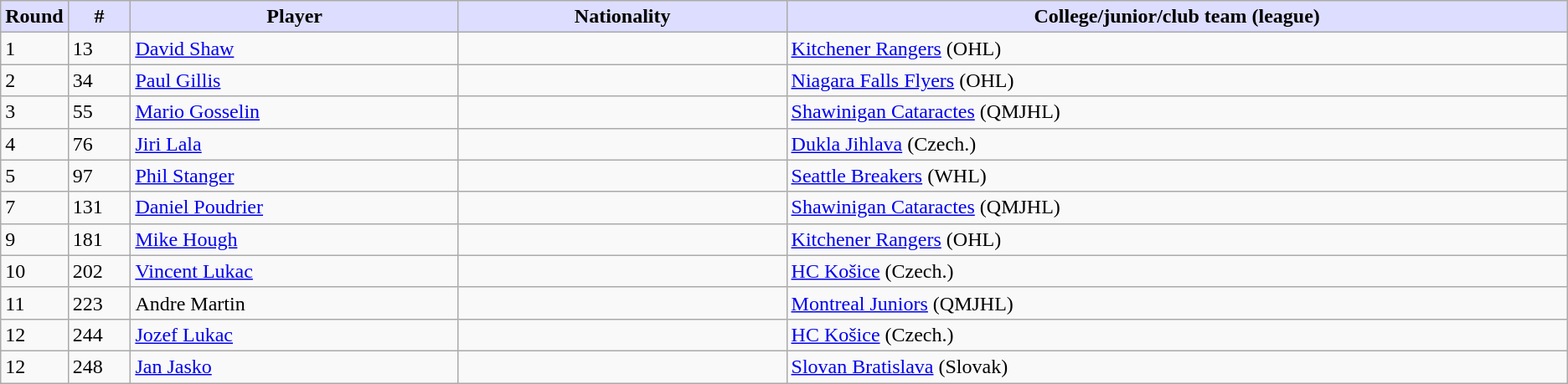<table class="wikitable">
<tr style="text-align:center;">
<th style="background:#ddf; width:4.0%;">Round</th>
<th style="background:#ddf; width:4.0%;">#</th>
<th style="background:#ddf; width:21.0%;">Player</th>
<th style="background:#ddf; width:21.0%;">Nationality</th>
<th style="background:#ddf; width:100.0%;">College/junior/club team (league)</th>
</tr>
<tr>
<td>1</td>
<td>13</td>
<td><a href='#'>David Shaw</a></td>
<td></td>
<td><a href='#'>Kitchener Rangers</a> (OHL)</td>
</tr>
<tr>
<td>2</td>
<td>34</td>
<td><a href='#'>Paul Gillis</a></td>
<td></td>
<td><a href='#'>Niagara Falls Flyers</a> (OHL)</td>
</tr>
<tr>
<td>3</td>
<td>55</td>
<td><a href='#'>Mario Gosselin</a></td>
<td></td>
<td><a href='#'>Shawinigan Cataractes</a> (QMJHL)</td>
</tr>
<tr>
<td>4</td>
<td>76</td>
<td><a href='#'>Jiri Lala</a></td>
<td></td>
<td><a href='#'>Dukla Jihlava</a> (Czech.)</td>
</tr>
<tr>
<td>5</td>
<td>97</td>
<td><a href='#'>Phil Stanger</a></td>
<td></td>
<td><a href='#'>Seattle Breakers</a> (WHL)</td>
</tr>
<tr>
<td>7</td>
<td>131</td>
<td><a href='#'>Daniel Poudrier</a></td>
<td></td>
<td><a href='#'>Shawinigan Cataractes</a> (QMJHL)</td>
</tr>
<tr>
<td>9</td>
<td>181</td>
<td><a href='#'>Mike Hough</a></td>
<td></td>
<td><a href='#'>Kitchener Rangers</a> (OHL)</td>
</tr>
<tr>
<td>10</td>
<td>202</td>
<td><a href='#'>Vincent Lukac</a></td>
<td></td>
<td><a href='#'>HC Košice</a> (Czech.)</td>
</tr>
<tr>
<td>11</td>
<td>223</td>
<td>Andre Martin</td>
<td></td>
<td><a href='#'>Montreal Juniors</a> (QMJHL)</td>
</tr>
<tr>
<td>12</td>
<td>244</td>
<td><a href='#'>Jozef Lukac</a></td>
<td></td>
<td><a href='#'>HC Košice</a> (Czech.)</td>
</tr>
<tr>
<td>12</td>
<td>248</td>
<td><a href='#'>Jan Jasko</a></td>
<td></td>
<td><a href='#'>Slovan Bratislava</a> (Slovak)</td>
</tr>
</table>
